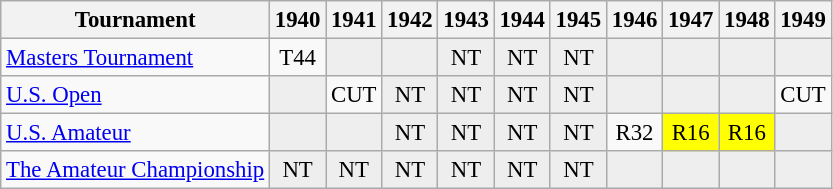<table class="wikitable" style="font-size:95%;text-align:center;">
<tr>
<th>Tournament</th>
<th>1940</th>
<th>1941</th>
<th>1942</th>
<th>1943</th>
<th>1944</th>
<th>1945</th>
<th>1946</th>
<th>1947</th>
<th>1948</th>
<th>1949</th>
</tr>
<tr>
<td align=left><a href='#'>Masters Tournament</a></td>
<td>T44</td>
<td style="background:#eeeeee;"></td>
<td style="background:#eeeeee;"></td>
<td style="background:#eeeeee;">NT</td>
<td style="background:#eeeeee;">NT</td>
<td style="background:#eeeeee;">NT</td>
<td style="background:#eeeeee;"></td>
<td style="background:#eeeeee;"></td>
<td style="background:#eeeeee;"></td>
<td style="background:#eeeeee;"></td>
</tr>
<tr>
<td align=left><a href='#'>U.S. Open</a></td>
<td style="background:#eeeeee;"></td>
<td>CUT</td>
<td style="background:#eeeeee;">NT</td>
<td style="background:#eeeeee;">NT</td>
<td style="background:#eeeeee;">NT</td>
<td style="background:#eeeeee;">NT</td>
<td style="background:#eeeeee;"></td>
<td style="background:#eeeeee;"></td>
<td style="background:#eeeeee;"></td>
<td>CUT</td>
</tr>
<tr>
<td align=left><a href='#'>U.S. Amateur</a></td>
<td style="background:#eeeeee;"></td>
<td style="background:#eeeeee;"></td>
<td style="background:#eeeeee;">NT</td>
<td style="background:#eeeeee;">NT</td>
<td style="background:#eeeeee;">NT</td>
<td style="background:#eeeeee;">NT</td>
<td>R32</td>
<td style="background:yellow;">R16</td>
<td style="background:yellow;">R16</td>
<td style="background:#eeeeee;"></td>
</tr>
<tr>
<td align=left><a href='#'>The Amateur Championship</a></td>
<td style="background:#eeeeee;">NT</td>
<td style="background:#eeeeee;">NT</td>
<td style="background:#eeeeee;">NT</td>
<td style="background:#eeeeee;">NT</td>
<td style="background:#eeeeee;">NT</td>
<td style="background:#eeeeee;">NT</td>
<td style="background:#eeeeee;"></td>
<td style="background:#eeeeee;"></td>
<td style="background:#eeeeee;"></td>
<td style="background:#eeeeee;"></td>
</tr>
</table>
